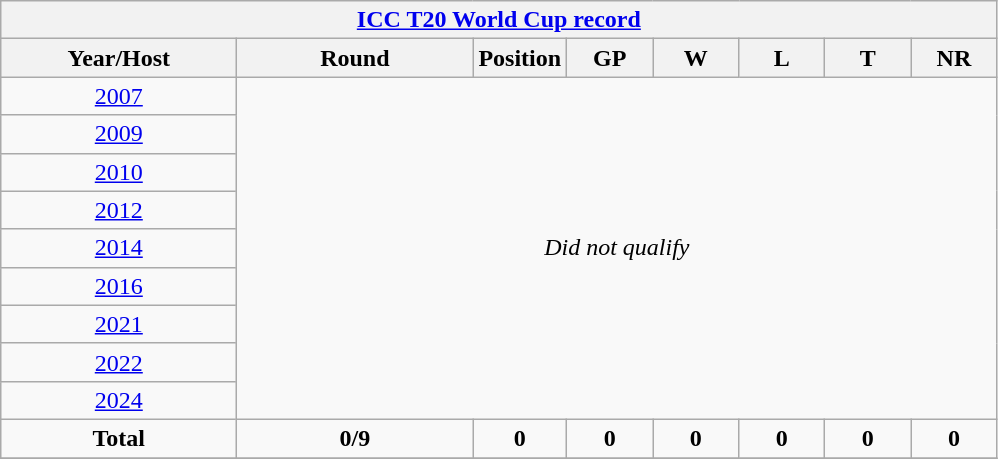<table class="wikitable" style="text-align: center;">
<tr>
<th colspan=8><a href='#'>ICC T20 World Cup record</a></th>
</tr>
<tr>
<th width=150>Year/Host</th>
<th width=150>Round</th>
<th width=50>Position</th>
<th width=50>GP</th>
<th width=50>W</th>
<th width=50>L</th>
<th width=50>T</th>
<th width=50>NR</th>
</tr>
<tr>
<td> <a href='#'>2007</a></td>
<td colspan="7" rowspan="9"><em>Did not qualify</em></td>
</tr>
<tr>
<td> <a href='#'>2009</a></td>
</tr>
<tr>
<td> <a href='#'>2010</a></td>
</tr>
<tr>
<td> <a href='#'>2012</a></td>
</tr>
<tr>
<td> <a href='#'>2014</a></td>
</tr>
<tr>
<td> <a href='#'>2016</a></td>
</tr>
<tr>
<td>  <a href='#'>2021</a></td>
</tr>
<tr>
<td> <a href='#'>2022</a></td>
</tr>
<tr>
<td> <a href='#'>2024</a></td>
</tr>
<tr>
<td><strong>Total</strong></td>
<td><strong>0/9</strong></td>
<td><strong>0</strong></td>
<td><strong>0</strong></td>
<td><strong>0</strong></td>
<td><strong>0</strong></td>
<td><strong>0</strong></td>
<td><strong>0</strong></td>
</tr>
<tr>
</tr>
</table>
